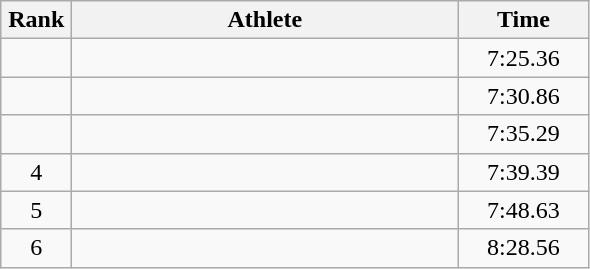<table class=wikitable style="text-align:center">
<tr>
<th width=40>Rank</th>
<th width=250>Athlete</th>
<th width=80>Time</th>
</tr>
<tr>
<td></td>
<td align=left></td>
<td>7:25.36</td>
</tr>
<tr>
<td></td>
<td align=left></td>
<td>7:30.86</td>
</tr>
<tr>
<td></td>
<td align=left></td>
<td>7:35.29</td>
</tr>
<tr>
<td>4</td>
<td align=left></td>
<td>7:39.39</td>
</tr>
<tr>
<td>5</td>
<td align=left></td>
<td>7:48.63</td>
</tr>
<tr>
<td>6</td>
<td align=left></td>
<td>8:28.56</td>
</tr>
</table>
